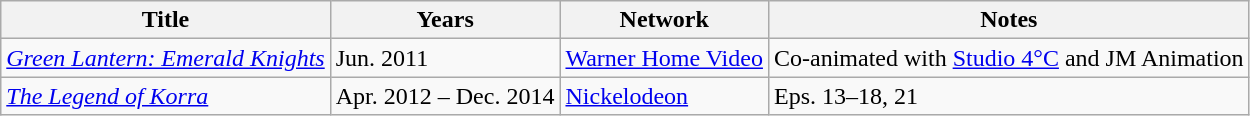<table class="wikitable sortable">
<tr>
<th>Title</th>
<th>Years</th>
<th>Network</th>
<th>Notes</th>
</tr>
<tr>
<td><em><a href='#'>Green Lantern: Emerald Knights</a></em></td>
<td>Jun. 2011</td>
<td><a href='#'>Warner Home Video</a></td>
<td>Co-animated with <a href='#'>Studio 4°C</a> and JM Animation</td>
</tr>
<tr>
<td><em><a href='#'>The Legend of Korra</a></em></td>
<td>Apr. 2012 – Dec. 2014</td>
<td><a href='#'>Nickelodeon</a></td>
<td>Eps. 13–18, 21</td>
</tr>
</table>
